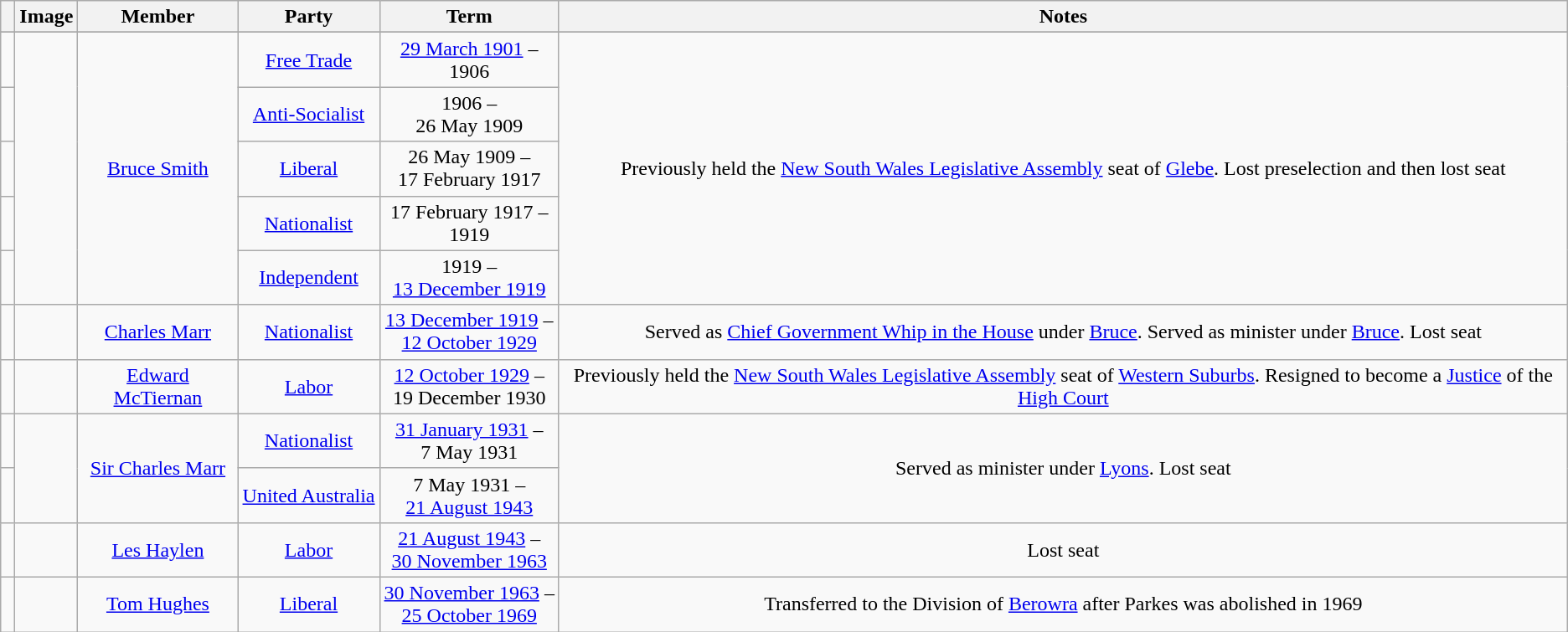<table class=wikitable style="text-align:center">
<tr>
<th></th>
<th>Image</th>
<th>Member</th>
<th>Party</th>
<th>Term</th>
<th>Notes</th>
</tr>
<tr>
</tr>
<tr>
<td> </td>
<td rowspan=5></td>
<td rowspan=5><a href='#'>Bruce Smith</a><br></td>
<td><a href='#'>Free Trade</a></td>
<td nowrap><a href='#'>29 March 1901</a> –<br>1906</td>
<td rowspan=5>Previously held the <a href='#'>New South Wales Legislative Assembly</a> seat of <a href='#'>Glebe</a>. Lost preselection and then lost seat</td>
</tr>
<tr>
<td> </td>
<td nowrap><a href='#'>Anti-Socialist</a></td>
<td nowrap>1906 –<br>26 May 1909</td>
</tr>
<tr>
<td> </td>
<td nowrap><a href='#'>Liberal</a></td>
<td nowrap>26 May 1909 –<br>17 February 1917</td>
</tr>
<tr>
<td> </td>
<td nowrap><a href='#'>Nationalist</a></td>
<td nowrap>17 February 1917 –<br>1919</td>
</tr>
<tr>
<td> </td>
<td nowrap><a href='#'>Independent</a></td>
<td nowrap>1919 –<br><a href='#'>13 December 1919</a></td>
</tr>
<tr>
<td> </td>
<td></td>
<td><a href='#'>Charles Marr</a><br></td>
<td><a href='#'>Nationalist</a></td>
<td nowrap><a href='#'>13 December 1919</a> –<br><a href='#'>12 October 1929</a></td>
<td>Served as <a href='#'>Chief Government Whip in the House</a> under <a href='#'>Bruce</a>. Served as minister under <a href='#'>Bruce</a>. Lost seat</td>
</tr>
<tr>
<td> </td>
<td></td>
<td><a href='#'>Edward McTiernan</a><br></td>
<td><a href='#'>Labor</a></td>
<td nowrap><a href='#'>12 October 1929</a> –<br>19 December 1930</td>
<td>Previously held the <a href='#'>New South Wales Legislative Assembly</a> seat of <a href='#'>Western Suburbs</a>. Resigned to become a <a href='#'>Justice</a> of the <a href='#'>High Court</a></td>
</tr>
<tr>
<td> </td>
<td rowspan=2></td>
<td rowspan=2><a href='#'>Sir Charles Marr</a><br></td>
<td><a href='#'>Nationalist</a></td>
<td nowrap><a href='#'>31 January 1931</a> –<br>7 May 1931</td>
<td rowspan=2>Served as minister under <a href='#'>Lyons</a>. Lost seat</td>
</tr>
<tr>
<td> </td>
<td nowrap><a href='#'>United Australia</a></td>
<td nowrap>7 May 1931 –<br><a href='#'>21 August 1943</a></td>
</tr>
<tr>
<td> </td>
<td></td>
<td><a href='#'>Les Haylen</a><br></td>
<td><a href='#'>Labor</a></td>
<td nowrap><a href='#'>21 August 1943</a> –<br><a href='#'>30 November 1963</a></td>
<td>Lost seat</td>
</tr>
<tr>
<td> </td>
<td></td>
<td><a href='#'>Tom Hughes</a><br></td>
<td><a href='#'>Liberal</a></td>
<td nowrap><a href='#'>30 November 1963</a> –<br><a href='#'>25 October 1969</a></td>
<td>Transferred to the Division of <a href='#'>Berowra</a> after Parkes was abolished in 1969</td>
</tr>
</table>
